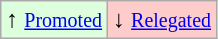<table class="wikitable" align="center">
<tr>
<td style="background:#ddffdd">↑ <small><a href='#'>Promoted</a></small></td>
<td style="background:#ffcccc">↓ <small><a href='#'>Relegated</a></small></td>
</tr>
</table>
